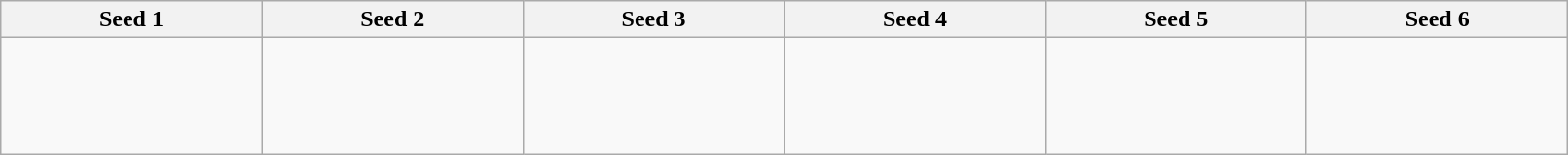<table class="wikitable" style="width:85%;">
<tr>
<th width=14%><strong>Seed 1</strong></th>
<th width=14%><strong>Seed 2</strong></th>
<th width=14%><strong>Seed 3</strong></th>
<th width=14%><strong>Seed 4</strong></th>
<th width=14%><strong>Seed 5</strong></th>
<th width=14%><strong>Seed 6</strong></th>
</tr>
<tr>
<td><br><br>
 <br>
<br>
</td>
<td><br><br>
<br>
<br>
</td>
<td><br> <br>
 <br>
 <br>
 </td>
<td><br> <br>
<br>
 <br>
</td>
<td><br><br>
<br>
<br>
</td>
<td><br> <br>
<br>
<br>
 </td>
</tr>
</table>
